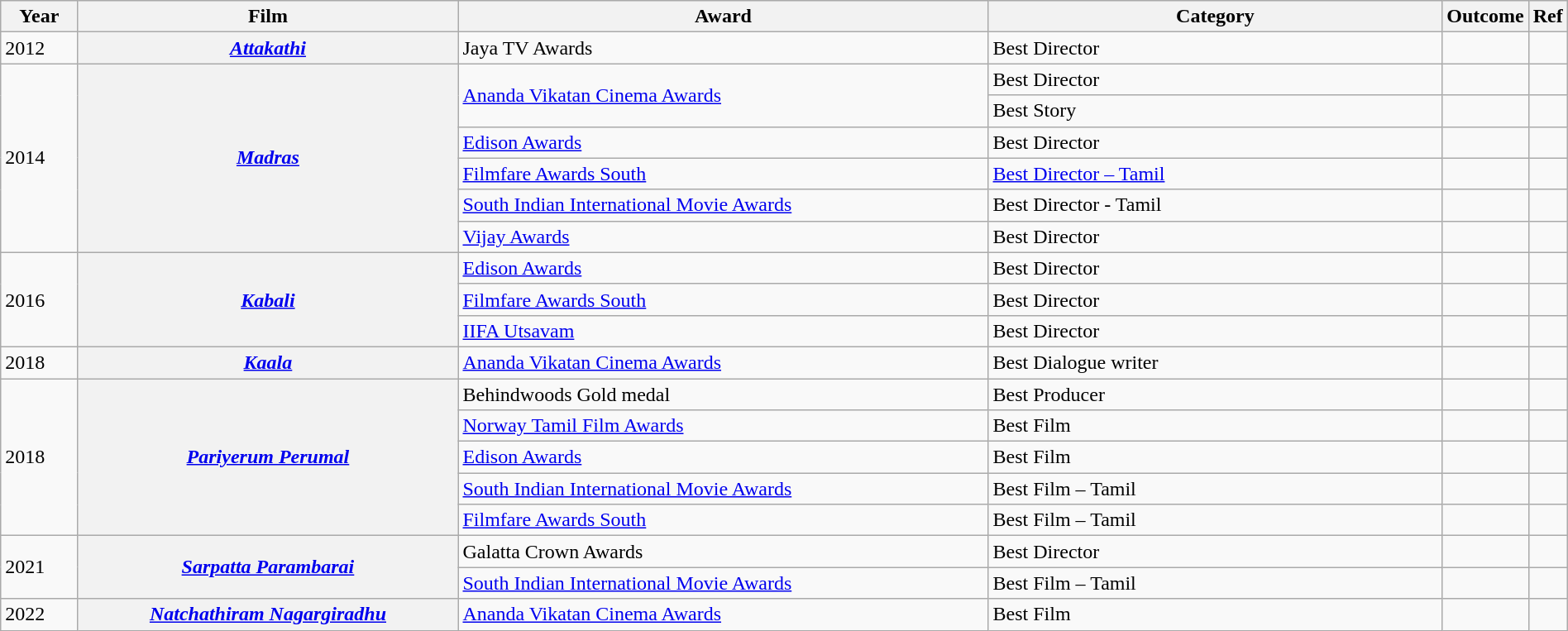<table class="wikitable plainrowheaders" style="width:100%;">
<tr>
<th width=5%>Year</th>
<th style="width:25%;">Film</th>
<th style="width:35%;">Award</th>
<th style="width:30%;">Category</th>
<th style="width:10%;">Outcome</th>
<th style="width:5%;">Ref</th>
</tr>
<tr>
<td>2012</td>
<th scope="row" style="text-align:center;"><em><a href='#'>Attakathi</a></em></th>
<td>Jaya TV Awards</td>
<td>Best Director</td>
<td></td>
<td></td>
</tr>
<tr>
<td rowspan="6">2014</td>
<th scope="row" style="text-align:center;" rowspan="6"><em><a href='#'>Madras</a></em></th>
<td rowspan="2"><a href='#'>Ananda Vikatan Cinema Awards</a></td>
<td>Best Director</td>
<td></td>
<td></td>
</tr>
<tr>
<td>Best Story</td>
<td></td>
<td></td>
</tr>
<tr>
<td><a href='#'>Edison Awards</a></td>
<td>Best Director</td>
<td></td>
<td></td>
</tr>
<tr>
<td><a href='#'>Filmfare Awards South</a></td>
<td><a href='#'>Best Director – Tamil</a></td>
<td></td>
<td></td>
</tr>
<tr>
<td><a href='#'>South Indian International Movie Awards</a></td>
<td>Best Director - Tamil</td>
<td></td>
<td></td>
</tr>
<tr>
<td><a href='#'>Vijay Awards</a></td>
<td>Best Director</td>
<td></td>
<td></td>
</tr>
<tr>
<td rowspan="3">2016</td>
<th scope="row" style="text-align:center;" rowspan="3"><em><a href='#'>Kabali</a></em></th>
<td><a href='#'>Edison Awards</a></td>
<td>Best Director</td>
<td></td>
<td></td>
</tr>
<tr>
<td><a href='#'>Filmfare Awards South</a></td>
<td>Best Director</td>
<td></td>
<td></td>
</tr>
<tr>
<td><a href='#'>IIFA Utsavam</a></td>
<td>Best Director</td>
<td></td>
<td></td>
</tr>
<tr>
<td>2018</td>
<th scope="row" style="text-align:center;" rowspan="1"><em><a href='#'>Kaala</a></em></th>
<td><a href='#'>Ananda Vikatan Cinema Awards</a></td>
<td>Best Dialogue writer</td>
<td></td>
<td></td>
</tr>
<tr>
<td rowspan="5">2018</td>
<th scope="row" style="text-align:center;" rowspan="5"><em><a href='#'>Pariyerum Perumal</a></em></th>
<td>Behindwoods Gold medal</td>
<td>Best Producer</td>
<td></td>
<td></td>
</tr>
<tr>
<td><a href='#'>Norway Tamil Film Awards</a></td>
<td>Best Film</td>
<td></td>
<td></td>
</tr>
<tr>
<td><a href='#'>Edison Awards</a></td>
<td>Best Film</td>
<td></td>
<td></td>
</tr>
<tr>
<td><a href='#'>South Indian International Movie Awards</a></td>
<td>Best Film – Tamil</td>
<td></td>
<td></td>
</tr>
<tr>
<td><a href='#'>Filmfare Awards South</a></td>
<td>Best Film – Tamil</td>
<td></td>
<td></td>
</tr>
<tr>
<td rowspan="2">2021</td>
<th scope="row" style="text-align:center;" rowspan="2"><em><a href='#'>Sarpatta Parambarai</a></em></th>
<td>Galatta Crown Awards</td>
<td>Best Director</td>
<td></td>
<td></td>
</tr>
<tr>
<td><a href='#'>South Indian International Movie Awards</a></td>
<td>Best Film – Tamil</td>
<td></td>
<td></td>
</tr>
<tr>
<td>2022</td>
<th scope="row" style="text-align:center;" rowspan="1"><em><a href='#'>Natchathiram Nagargiradhu</a></em></th>
<td><a href='#'>Ananda Vikatan Cinema Awards</a></td>
<td>Best Film</td>
<td></td>
<td></td>
</tr>
</table>
